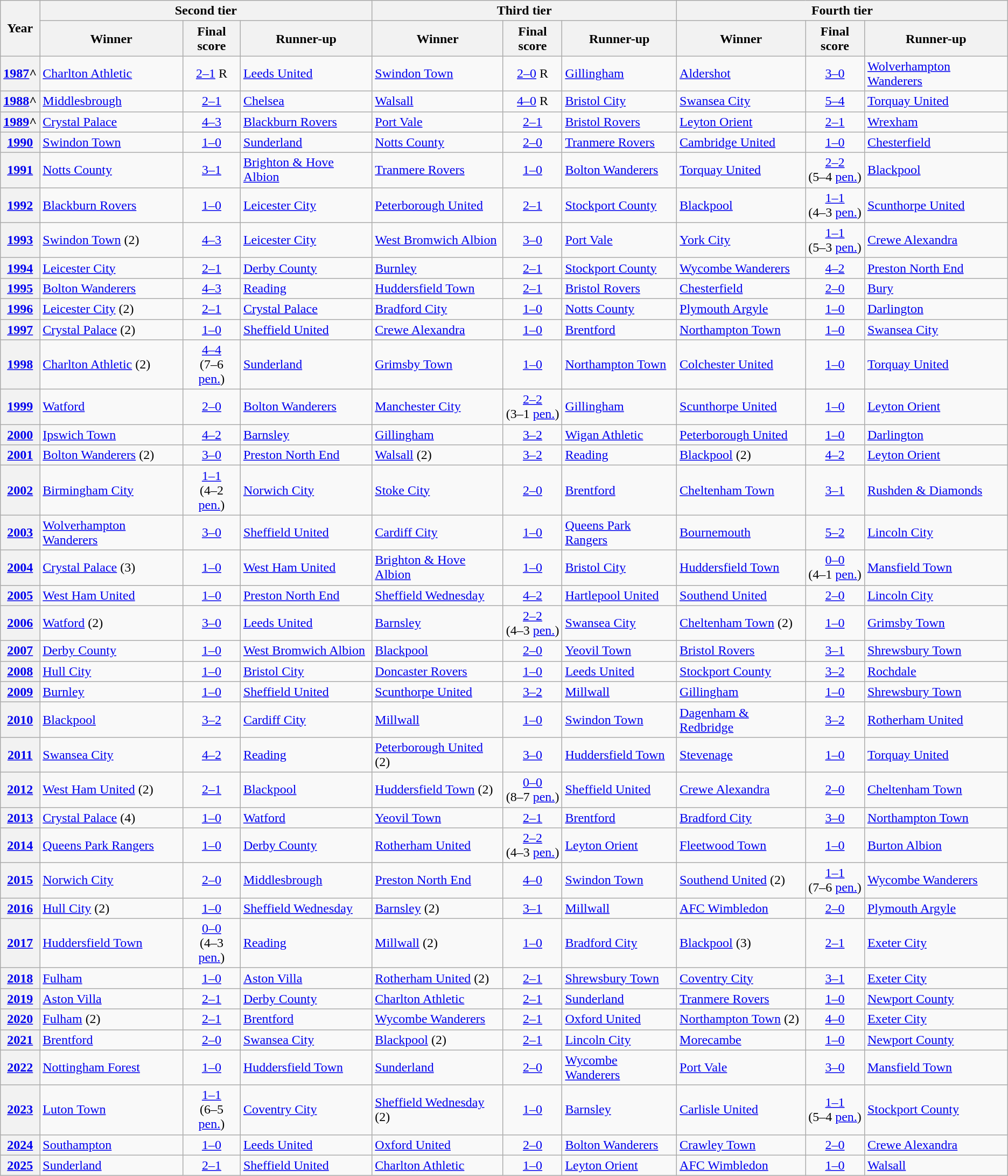<table class="wikitable plainrowheaders sortable">
<tr>
<th scope=col rowspan=2>Year</th>
<th scope=col colspan=3>Second tier</th>
<th scope=col colspan=3>Third tier</th>
<th scope=col colspan=3>Fourth tier</th>
</tr>
<tr>
<th scope=col>Winner</th>
<th scope=col>Final<br>score</th>
<th scope=col>Runner-up</th>
<th scope=col>Winner</th>
<th scope=col>Final<br>score</th>
<th scope=col>Runner-up</th>
<th scope=col>Winner</th>
<th scope=col>Final<br>score</th>
<th scope=col>Runner-up</th>
</tr>
<tr>
<th scope=row><a href='#'>1987</a>^</th>
<td><a href='#'>Charlton Athletic</a></td>
<td align=center><a href='#'>2–1</a> R</td>
<td><a href='#'>Leeds United</a></td>
<td><a href='#'>Swindon Town</a></td>
<td align=center><a href='#'>2–0</a> R</td>
<td><a href='#'>Gillingham</a></td>
<td><a href='#'>Aldershot</a></td>
<td align=center><a href='#'>3–0</a></td>
<td><a href='#'>Wolverhampton Wanderers</a></td>
</tr>
<tr>
<th scope=row><a href='#'>1988</a>^</th>
<td><a href='#'>Middlesbrough</a></td>
<td align=center><a href='#'>2–1</a></td>
<td><a href='#'>Chelsea</a></td>
<td><a href='#'>Walsall</a></td>
<td align=center><a href='#'>4–0</a> R</td>
<td><a href='#'>Bristol City</a></td>
<td><a href='#'>Swansea City</a></td>
<td align=center><a href='#'>5–4</a></td>
<td><a href='#'>Torquay United</a></td>
</tr>
<tr>
<th scope=row><a href='#'>1989</a>^</th>
<td><a href='#'>Crystal Palace</a></td>
<td align=center><a href='#'>4–3</a></td>
<td><a href='#'>Blackburn Rovers</a></td>
<td><a href='#'>Port Vale</a></td>
<td align=center><a href='#'>2–1</a></td>
<td><a href='#'>Bristol Rovers</a></td>
<td><a href='#'>Leyton Orient</a></td>
<td align=center><a href='#'>2–1</a></td>
<td><a href='#'>Wrexham</a></td>
</tr>
<tr>
<th scope=row><a href='#'>1990</a></th>
<td><a href='#'>Swindon Town</a></td>
<td align=center><a href='#'>1–0</a></td>
<td><a href='#'>Sunderland</a></td>
<td><a href='#'>Notts County</a></td>
<td align=center><a href='#'>2–0</a></td>
<td><a href='#'>Tranmere Rovers</a></td>
<td><a href='#'>Cambridge United</a></td>
<td align=center><a href='#'>1–0</a></td>
<td><a href='#'>Chesterfield</a></td>
</tr>
<tr>
<th scope=row><a href='#'>1991</a></th>
<td><a href='#'>Notts County</a></td>
<td align=center><a href='#'>3–1</a></td>
<td><a href='#'>Brighton & Hove Albion</a></td>
<td><a href='#'>Tranmere Rovers</a></td>
<td align=center><a href='#'>1–0</a></td>
<td><a href='#'>Bolton Wanderers</a></td>
<td><a href='#'>Torquay United</a></td>
<td align=center nowrap><a href='#'>2–2</a> <br>(5–4 <a href='#'>pen.</a>)</td>
<td><a href='#'>Blackpool</a></td>
</tr>
<tr>
<th scope=row><a href='#'>1992</a></th>
<td><a href='#'>Blackburn Rovers</a></td>
<td align=center><a href='#'>1–0</a></td>
<td><a href='#'>Leicester City</a></td>
<td><a href='#'>Peterborough United</a></td>
<td align=center><a href='#'>2–1</a></td>
<td><a href='#'>Stockport County</a></td>
<td><a href='#'>Blackpool</a></td>
<td align=center><a href='#'>1–1</a> <br>(4–3 <a href='#'>pen.</a>)</td>
<td><a href='#'>Scunthorpe United</a></td>
</tr>
<tr>
<th scope=row><a href='#'>1993</a></th>
<td><a href='#'>Swindon Town</a> (2)</td>
<td align=center><a href='#'>4–3</a></td>
<td><a href='#'>Leicester City</a></td>
<td><a href='#'>West Bromwich Albion</a></td>
<td align=center><a href='#'>3–0</a></td>
<td><a href='#'>Port Vale</a></td>
<td><a href='#'>York City</a></td>
<td align=center><a href='#'>1–1</a> <br>(5–3 <a href='#'>pen.</a>)</td>
<td><a href='#'>Crewe Alexandra</a></td>
</tr>
<tr>
<th scope=row><a href='#'>1994</a></th>
<td><a href='#'>Leicester City</a></td>
<td align=center><a href='#'>2–1</a></td>
<td><a href='#'>Derby County</a></td>
<td><a href='#'>Burnley</a></td>
<td align=center><a href='#'>2–1</a></td>
<td><a href='#'>Stockport County</a></td>
<td><a href='#'>Wycombe Wanderers</a></td>
<td align=center><a href='#'>4–2</a></td>
<td><a href='#'>Preston North End</a></td>
</tr>
<tr>
<th scope=row><a href='#'>1995</a></th>
<td><a href='#'>Bolton Wanderers</a></td>
<td align=center nowrap><a href='#'>4–3</a> </td>
<td><a href='#'>Reading</a></td>
<td><a href='#'>Huddersfield Town</a></td>
<td align=center><a href='#'>2–1</a></td>
<td><a href='#'>Bristol Rovers</a></td>
<td><a href='#'>Chesterfield</a></td>
<td align=center><a href='#'>2–0</a></td>
<td><a href='#'>Bury</a></td>
</tr>
<tr>
<th scope=row><a href='#'>1996</a></th>
<td><a href='#'>Leicester City</a> (2)</td>
<td align=center><a href='#'>2–1</a> </td>
<td><a href='#'>Crystal Palace</a></td>
<td><a href='#'>Bradford City</a></td>
<td align=center><a href='#'>1–0</a></td>
<td><a href='#'>Notts County</a></td>
<td><a href='#'>Plymouth Argyle</a></td>
<td align=center><a href='#'>1–0</a></td>
<td><a href='#'>Darlington</a></td>
</tr>
<tr>
<th scope=row><a href='#'>1997</a></th>
<td><a href='#'>Crystal Palace</a> (2)</td>
<td align=center><a href='#'>1–0</a></td>
<td><a href='#'>Sheffield United</a></td>
<td><a href='#'>Crewe Alexandra</a></td>
<td align=center><a href='#'>1–0</a></td>
<td><a href='#'>Brentford</a></td>
<td><a href='#'>Northampton Town</a></td>
<td align=center><a href='#'>1–0</a></td>
<td><a href='#'>Swansea City</a></td>
</tr>
<tr>
<th scope=row><a href='#'>1998</a></th>
<td><a href='#'>Charlton Athletic</a> (2)</td>
<td align=center><a href='#'>4–4</a> <br>(7–6 <a href='#'>pen.</a>)</td>
<td><a href='#'>Sunderland</a></td>
<td><a href='#'>Grimsby Town</a></td>
<td align=center><a href='#'>1–0</a></td>
<td><a href='#'>Northampton Town</a></td>
<td><a href='#'>Colchester United</a></td>
<td align=center><a href='#'>1–0</a></td>
<td><a href='#'>Torquay United</a></td>
</tr>
<tr>
<th scope=row><a href='#'>1999</a></th>
<td><a href='#'>Watford</a></td>
<td align=center><a href='#'>2–0</a></td>
<td><a href='#'>Bolton Wanderers</a></td>
<td><a href='#'>Manchester City</a></td>
<td align=center nowrap><a href='#'>2–2</a> <br>(3–1 <a href='#'>pen.</a>)</td>
<td><a href='#'>Gillingham</a></td>
<td><a href='#'>Scunthorpe United</a></td>
<td align=center><a href='#'>1–0</a></td>
<td><a href='#'>Leyton Orient</a></td>
</tr>
<tr>
<th scope=row><a href='#'>2000</a></th>
<td><a href='#'>Ipswich Town</a></td>
<td align=center><a href='#'>4–2</a></td>
<td><a href='#'>Barnsley</a></td>
<td><a href='#'>Gillingham</a></td>
<td align=center><a href='#'>3–2</a> </td>
<td><a href='#'>Wigan Athletic</a></td>
<td><a href='#'>Peterborough United</a></td>
<td align=center><a href='#'>1–0</a></td>
<td><a href='#'>Darlington</a></td>
</tr>
<tr>
<th scope=row><a href='#'>2001</a></th>
<td><a href='#'>Bolton Wanderers</a> (2)</td>
<td align=center><a href='#'>3–0</a></td>
<td><a href='#'>Preston North End</a></td>
<td><a href='#'>Walsall</a> (2)</td>
<td align=center><a href='#'>3–2</a> </td>
<td><a href='#'>Reading</a></td>
<td><a href='#'>Blackpool</a> (2)</td>
<td align=center><a href='#'>4–2</a></td>
<td><a href='#'>Leyton Orient</a></td>
</tr>
<tr>
<th scope=row><a href='#'>2002</a></th>
<td><a href='#'>Birmingham City</a></td>
<td align=center><a href='#'>1–1</a> <br>(4–2 <a href='#'>pen.</a>)</td>
<td><a href='#'>Norwich City</a></td>
<td><a href='#'>Stoke City</a></td>
<td align=center><a href='#'>2–0</a></td>
<td><a href='#'>Brentford</a></td>
<td><a href='#'>Cheltenham Town</a></td>
<td align=center><a href='#'>3–1</a></td>
<td><a href='#'>Rushden & Diamonds</a></td>
</tr>
<tr>
<th scope=row><a href='#'>2003</a></th>
<td><a href='#'>Wolverhampton Wanderers</a></td>
<td align=center><a href='#'>3–0</a></td>
<td><a href='#'>Sheffield United</a></td>
<td><a href='#'>Cardiff City</a></td>
<td align=center><a href='#'>1–0</a> </td>
<td><a href='#'>Queens Park Rangers</a></td>
<td><a href='#'>Bournemouth</a></td>
<td align=center><a href='#'>5–2</a></td>
<td><a href='#'>Lincoln City</a></td>
</tr>
<tr>
<th scope=row><a href='#'>2004</a></th>
<td><a href='#'>Crystal Palace</a> (3)</td>
<td align=center><a href='#'>1–0</a></td>
<td><a href='#'>West Ham United</a></td>
<td><a href='#'>Brighton & Hove Albion</a></td>
<td align=center><a href='#'>1–0</a></td>
<td><a href='#'>Bristol City</a></td>
<td><a href='#'>Huddersfield Town</a></td>
<td align=center><a href='#'>0–0</a> <br>(4–1 <a href='#'>pen.</a>)</td>
<td><a href='#'>Mansfield Town</a></td>
</tr>
<tr>
<th scope=row><a href='#'>2005</a></th>
<td><a href='#'>West Ham United</a></td>
<td align=center><a href='#'>1–0</a></td>
<td><a href='#'>Preston North End</a></td>
<td><a href='#'>Sheffield Wednesday</a></td>
<td align=center><a href='#'>4–2</a> </td>
<td><a href='#'>Hartlepool United</a></td>
<td><a href='#'>Southend United</a></td>
<td align=center><a href='#'>2–0</a> </td>
<td><a href='#'>Lincoln City</a></td>
</tr>
<tr>
<th scope=row><a href='#'>2006</a></th>
<td><a href='#'>Watford</a> (2)</td>
<td align=center><a href='#'>3–0</a></td>
<td><a href='#'>Leeds United</a></td>
<td><a href='#'>Barnsley</a></td>
<td align=center><a href='#'>2–2</a> <br>(4–3 <a href='#'>pen.</a>)</td>
<td><a href='#'>Swansea City</a></td>
<td><a href='#'>Cheltenham Town</a> (2)</td>
<td align=center><a href='#'>1–0</a></td>
<td><a href='#'>Grimsby Town</a></td>
</tr>
<tr>
<th scope=row><a href='#'>2007</a></th>
<td><a href='#'>Derby County</a></td>
<td align=center><a href='#'>1–0</a></td>
<td><a href='#'>West Bromwich Albion</a></td>
<td><a href='#'>Blackpool</a></td>
<td align=center><a href='#'>2–0</a></td>
<td><a href='#'>Yeovil Town</a></td>
<td><a href='#'>Bristol Rovers</a></td>
<td align=center><a href='#'>3–1</a></td>
<td><a href='#'>Shrewsbury Town</a></td>
</tr>
<tr>
<th scope=row><a href='#'>2008</a></th>
<td><a href='#'>Hull City</a></td>
<td align=center><a href='#'>1–0</a></td>
<td><a href='#'>Bristol City</a></td>
<td><a href='#'>Doncaster Rovers</a></td>
<td align=center><a href='#'>1–0</a></td>
<td><a href='#'>Leeds United</a></td>
<td><a href='#'>Stockport County</a></td>
<td align=center><a href='#'>3–2</a></td>
<td><a href='#'>Rochdale</a></td>
</tr>
<tr>
<th scope=row><a href='#'>2009</a></th>
<td><a href='#'>Burnley</a></td>
<td align=center><a href='#'>1–0</a></td>
<td><a href='#'>Sheffield United</a></td>
<td><a href='#'>Scunthorpe United</a></td>
<td align=center><a href='#'>3–2</a></td>
<td><a href='#'>Millwall</a></td>
<td><a href='#'>Gillingham</a></td>
<td align=center><a href='#'>1–0</a></td>
<td><a href='#'>Shrewsbury Town</a></td>
</tr>
<tr>
<th scope=row><a href='#'>2010</a></th>
<td><a href='#'>Blackpool</a></td>
<td align=center><a href='#'>3–2</a></td>
<td><a href='#'>Cardiff City</a></td>
<td><a href='#'>Millwall</a></td>
<td align=center><a href='#'>1–0</a></td>
<td><a href='#'>Swindon Town</a></td>
<td><a href='#'>Dagenham & Redbridge</a></td>
<td align=center><a href='#'>3–2</a></td>
<td><a href='#'>Rotherham United</a></td>
</tr>
<tr>
<th scope=row><a href='#'>2011</a></th>
<td><a href='#'>Swansea City</a></td>
<td align=center><a href='#'>4–2</a></td>
<td><a href='#'>Reading</a></td>
<td><a href='#'>Peterborough United</a> (2)</td>
<td align=center><a href='#'>3–0</a></td>
<td><a href='#'>Huddersfield Town</a></td>
<td><a href='#'>Stevenage</a></td>
<td align=center><a href='#'>1–0</a></td>
<td><a href='#'>Torquay United</a></td>
</tr>
<tr>
<th scope=row><a href='#'>2012</a></th>
<td><a href='#'>West Ham United</a> (2)</td>
<td align=center><a href='#'>2–1</a></td>
<td><a href='#'>Blackpool</a></td>
<td><a href='#'>Huddersfield Town</a> (2)</td>
<td align=center><a href='#'>0–0</a> <br>(8–7 <a href='#'>pen.</a>)</td>
<td><a href='#'>Sheffield United</a></td>
<td><a href='#'>Crewe Alexandra</a></td>
<td align=center><a href='#'>2–0</a></td>
<td><a href='#'>Cheltenham Town</a></td>
</tr>
<tr>
<th scope=row><a href='#'>2013</a></th>
<td><a href='#'>Crystal Palace</a> (4)</td>
<td align=center><a href='#'>1–0</a> </td>
<td><a href='#'>Watford</a></td>
<td><a href='#'>Yeovil Town</a></td>
<td align=center><a href='#'>2–1</a></td>
<td><a href='#'>Brentford</a></td>
<td><a href='#'>Bradford City</a></td>
<td align=center><a href='#'>3–0</a></td>
<td><a href='#'>Northampton Town</a></td>
</tr>
<tr>
<th scope=row><a href='#'>2014</a></th>
<td><a href='#'>Queens Park Rangers</a></td>
<td align=center><a href='#'>1–0</a></td>
<td><a href='#'>Derby County</a></td>
<td><a href='#'>Rotherham United</a></td>
<td align=center><a href='#'>2–2</a> <br>(4–3 <a href='#'>pen.</a>)</td>
<td><a href='#'>Leyton Orient</a></td>
<td><a href='#'>Fleetwood Town</a></td>
<td align=center><a href='#'>1–0</a></td>
<td><a href='#'>Burton Albion</a></td>
</tr>
<tr>
<th scope=row><a href='#'>2015</a></th>
<td><a href='#'>Norwich City</a></td>
<td align=center><a href='#'>2–0</a></td>
<td><a href='#'>Middlesbrough</a></td>
<td><a href='#'>Preston North End</a></td>
<td align=center><a href='#'>4–0</a></td>
<td><a href='#'>Swindon Town</a></td>
<td><a href='#'>Southend United</a> (2)</td>
<td align=center><a href='#'>1–1</a> <br>(7–6 <a href='#'>pen.</a>)</td>
<td><a href='#'>Wycombe Wanderers</a></td>
</tr>
<tr>
<th scope=row><a href='#'>2016</a></th>
<td><a href='#'>Hull City</a> (2)</td>
<td align=center><a href='#'>1–0</a></td>
<td><a href='#'>Sheffield Wednesday</a></td>
<td><a href='#'>Barnsley</a> (2)</td>
<td align=center><a href='#'>3–1</a></td>
<td><a href='#'>Millwall</a></td>
<td><a href='#'>AFC Wimbledon</a></td>
<td align=center><a href='#'>2–0</a></td>
<td><a href='#'>Plymouth Argyle</a></td>
</tr>
<tr>
<th scope=row><a href='#'>2017</a></th>
<td><a href='#'>Huddersfield Town</a></td>
<td align=center><a href='#'>0–0</a> <br>(4–3 <a href='#'>pen.</a>)</td>
<td><a href='#'>Reading</a></td>
<td><a href='#'>Millwall</a> (2)</td>
<td align=center><a href='#'>1–0</a></td>
<td><a href='#'>Bradford City</a></td>
<td><a href='#'>Blackpool</a> (3)</td>
<td align=center><a href='#'>2–1</a></td>
<td><a href='#'>Exeter City</a></td>
</tr>
<tr>
<th scope=row><a href='#'>2018</a></th>
<td><a href='#'>Fulham</a></td>
<td align=center><a href='#'>1–0</a></td>
<td><a href='#'>Aston Villa</a></td>
<td><a href='#'>Rotherham United</a> (2)</td>
<td align=center><a href='#'>2–1</a> </td>
<td><a href='#'>Shrewsbury Town</a></td>
<td><a href='#'>Coventry City</a></td>
<td align=center><a href='#'>3–1</a></td>
<td><a href='#'>Exeter City</a></td>
</tr>
<tr>
<th scope=row><a href='#'>2019</a></th>
<td><a href='#'>Aston Villa</a></td>
<td align=center><a href='#'>2–1</a></td>
<td><a href='#'>Derby County</a></td>
<td><a href='#'>Charlton Athletic</a></td>
<td align=center><a href='#'>2–1</a></td>
<td><a href='#'>Sunderland</a></td>
<td><a href='#'>Tranmere Rovers</a></td>
<td align=center><a href='#'>1–0</a> </td>
<td><a href='#'>Newport County</a></td>
</tr>
<tr>
<th scope=row><a href='#'>2020</a></th>
<td><a href='#'>Fulham</a> (2)</td>
<td align=center><a href='#'>2–1</a></td>
<td><a href='#'>Brentford</a></td>
<td><a href='#'>Wycombe Wanderers</a></td>
<td align=center><a href='#'>2–1</a></td>
<td><a href='#'>Oxford United</a></td>
<td><a href='#'>Northampton Town</a> (2)</td>
<td align=center><a href='#'>4–0</a></td>
<td><a href='#'>Exeter City</a></td>
</tr>
<tr>
<th scope=row><a href='#'>2021</a></th>
<td><a href='#'>Brentford</a></td>
<td align=center><a href='#'>2–0</a></td>
<td><a href='#'>Swansea City</a></td>
<td><a href='#'>Blackpool</a> (2)</td>
<td align=center><a href='#'>2–1</a></td>
<td><a href='#'>Lincoln City</a></td>
<td><a href='#'>Morecambe</a></td>
<td align=center><a href='#'>1–0</a></td>
<td><a href='#'>Newport County</a></td>
</tr>
<tr>
<th scope=row><a href='#'>2022</a></th>
<td><a href='#'>Nottingham Forest</a></td>
<td align=center><a href='#'>1–0</a></td>
<td><a href='#'>Huddersfield Town</a></td>
<td><a href='#'>Sunderland</a></td>
<td align=center><a href='#'>2–0</a></td>
<td><a href='#'>Wycombe Wanderers</a></td>
<td><a href='#'>Port Vale</a></td>
<td align=center><a href='#'>3–0</a></td>
<td><a href='#'>Mansfield Town</a></td>
</tr>
<tr>
<th scope=row><a href='#'>2023</a></th>
<td><a href='#'>Luton Town</a></td>
<td align=center><a href='#'>1–1</a> <br>(6–5 <a href='#'>pen.</a>)</td>
<td><a href='#'>Coventry City</a></td>
<td><a href='#'>Sheffield Wednesday</a> (2)</td>
<td align=center><a href='#'>1–0</a> </td>
<td><a href='#'>Barnsley</a></td>
<td><a href='#'>Carlisle United</a></td>
<td align=center><a href='#'>1–1</a> <br>(5–4 <a href='#'>pen.</a>)</td>
<td><a href='#'>Stockport County</a></td>
</tr>
<tr>
<th scope=row><a href='#'>2024</a></th>
<td><a href='#'>Southampton</a></td>
<td align=center><a href='#'>1–0</a></td>
<td><a href='#'>Leeds United</a></td>
<td><a href='#'>Oxford United</a></td>
<td align=center><a href='#'>2–0</a></td>
<td><a href='#'>Bolton Wanderers</a></td>
<td><a href='#'>Crawley Town</a></td>
<td align=center><a href='#'>2–0</a></td>
<td><a href='#'>Crewe Alexandra</a></td>
</tr>
<tr>
<th scope=row><a href='#'>2025</a></th>
<td><a href='#'>Sunderland</a></td>
<td align=center><a href='#'>2–1</a></td>
<td><a href='#'>Sheffield United</a></td>
<td><a href='#'>Charlton Athletic</a></td>
<td align=center><a href='#'>1–0</a></td>
<td><a href='#'>Leyton Orient</a></td>
<td><a href='#'>AFC Wimbledon</a></td>
<td align=center><a href='#'>1–0</a></td>
<td><a href='#'>Walsall</a></td>
</tr>
</table>
